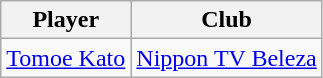<table class="wikitable">
<tr>
<th>Player</th>
<th>Club</th>
</tr>
<tr>
<td> <a href='#'>Tomoe Kato</a></td>
<td><a href='#'>Nippon TV Beleza</a></td>
</tr>
</table>
